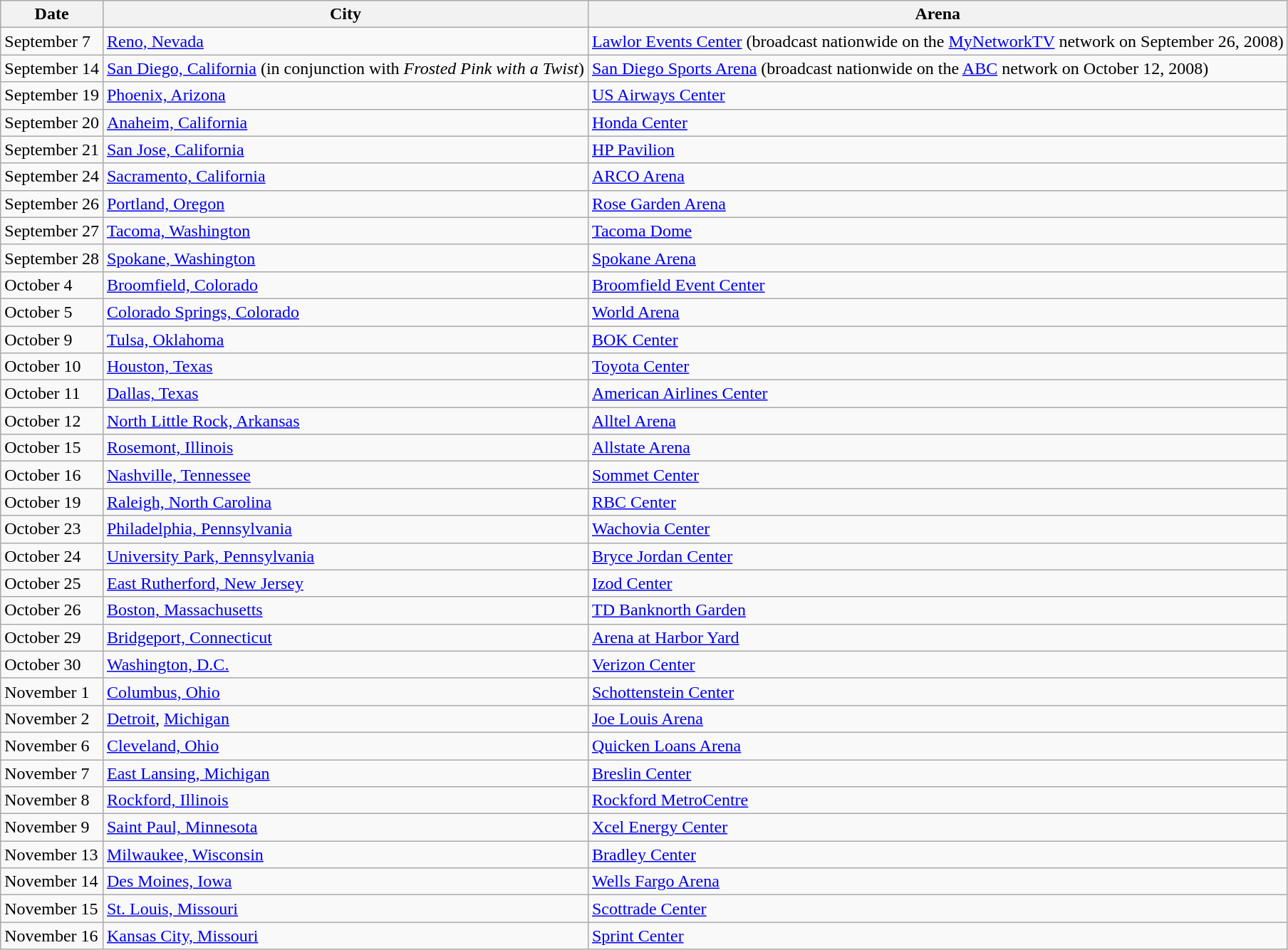<table class="wikitable">
<tr>
<th>Date</th>
<th>City</th>
<th>Arena</th>
</tr>
<tr>
<td>September 7</td>
<td><a href='#'>Reno, Nevada</a></td>
<td><a href='#'>Lawlor Events Center</a> (broadcast nationwide on the <a href='#'>MyNetworkTV</a> network on September 26, 2008)</td>
</tr>
<tr>
<td>September 14</td>
<td><a href='#'>San Diego, California</a> (in conjunction with <em>Frosted Pink with a Twist</em>)</td>
<td><a href='#'>San Diego Sports Arena</a> (broadcast nationwide on the <a href='#'>ABC</a> network on October 12, 2008)</td>
</tr>
<tr>
<td>September 19</td>
<td><a href='#'>Phoenix, Arizona</a></td>
<td><a href='#'>US Airways Center</a></td>
</tr>
<tr>
<td>September 20</td>
<td><a href='#'>Anaheim, California</a></td>
<td><a href='#'>Honda Center</a></td>
</tr>
<tr>
<td>September 21</td>
<td><a href='#'>San Jose, California</a></td>
<td><a href='#'>HP Pavilion</a></td>
</tr>
<tr>
<td>September 24</td>
<td><a href='#'>Sacramento, California</a></td>
<td><a href='#'>ARCO Arena</a></td>
</tr>
<tr>
<td>September 26</td>
<td><a href='#'>Portland, Oregon</a></td>
<td><a href='#'>Rose Garden Arena</a></td>
</tr>
<tr>
<td>September 27</td>
<td><a href='#'>Tacoma, Washington</a></td>
<td><a href='#'>Tacoma Dome</a></td>
</tr>
<tr>
<td>September 28</td>
<td><a href='#'>Spokane, Washington</a></td>
<td><a href='#'>Spokane Arena</a></td>
</tr>
<tr>
<td>October 4</td>
<td><a href='#'>Broomfield, Colorado</a></td>
<td><a href='#'>Broomfield Event Center</a></td>
</tr>
<tr>
<td>October 5</td>
<td><a href='#'>Colorado Springs, Colorado</a></td>
<td><a href='#'>World Arena</a></td>
</tr>
<tr>
<td>October 9</td>
<td><a href='#'>Tulsa, Oklahoma</a></td>
<td><a href='#'>BOK Center</a></td>
</tr>
<tr>
<td>October 10</td>
<td><a href='#'>Houston, Texas</a></td>
<td><a href='#'>Toyota Center</a></td>
</tr>
<tr>
<td>October 11</td>
<td><a href='#'>Dallas, Texas</a></td>
<td><a href='#'>American Airlines Center</a></td>
</tr>
<tr>
<td>October 12</td>
<td><a href='#'>North Little Rock, Arkansas</a></td>
<td><a href='#'>Alltel Arena</a></td>
</tr>
<tr>
<td>October 15</td>
<td><a href='#'>Rosemont, Illinois</a></td>
<td><a href='#'>Allstate Arena</a></td>
</tr>
<tr>
<td>October 16</td>
<td><a href='#'>Nashville, Tennessee</a></td>
<td><a href='#'>Sommet Center</a></td>
</tr>
<tr>
<td>October 19</td>
<td><a href='#'>Raleigh, North Carolina</a></td>
<td><a href='#'>RBC Center</a></td>
</tr>
<tr>
<td>October 23</td>
<td><a href='#'>Philadelphia, Pennsylvania</a></td>
<td><a href='#'>Wachovia Center</a></td>
</tr>
<tr>
<td>October 24</td>
<td><a href='#'>University Park, Pennsylvania</a></td>
<td><a href='#'>Bryce Jordan Center</a></td>
</tr>
<tr>
<td>October 25</td>
<td><a href='#'>East Rutherford, New Jersey</a></td>
<td><a href='#'>Izod Center</a></td>
</tr>
<tr>
<td>October 26</td>
<td><a href='#'>Boston, Massachusetts</a></td>
<td><a href='#'>TD Banknorth Garden</a></td>
</tr>
<tr>
<td>October 29</td>
<td><a href='#'>Bridgeport, Connecticut</a></td>
<td><a href='#'>Arena at Harbor Yard</a></td>
</tr>
<tr>
<td>October 30</td>
<td><a href='#'>Washington, D.C.</a></td>
<td><a href='#'>Verizon Center</a></td>
</tr>
<tr>
<td>November 1</td>
<td><a href='#'>Columbus, Ohio</a></td>
<td><a href='#'>Schottenstein Center</a></td>
</tr>
<tr>
<td>November 2</td>
<td><a href='#'>Detroit</a>, <a href='#'>Michigan</a></td>
<td><a href='#'>Joe Louis Arena</a></td>
</tr>
<tr>
<td>November 6</td>
<td><a href='#'>Cleveland, Ohio</a></td>
<td><a href='#'>Quicken Loans Arena</a></td>
</tr>
<tr>
<td>November 7</td>
<td><a href='#'>East Lansing, Michigan</a></td>
<td><a href='#'>Breslin Center</a></td>
</tr>
<tr>
<td>November 8</td>
<td><a href='#'>Rockford, Illinois</a></td>
<td><a href='#'>Rockford MetroCentre</a></td>
</tr>
<tr>
<td>November 9</td>
<td><a href='#'>Saint Paul, Minnesota</a></td>
<td><a href='#'>Xcel Energy Center</a></td>
</tr>
<tr>
<td>November 13</td>
<td><a href='#'>Milwaukee, Wisconsin</a></td>
<td><a href='#'>Bradley Center</a></td>
</tr>
<tr>
<td>November 14</td>
<td><a href='#'>Des Moines, Iowa</a></td>
<td><a href='#'>Wells Fargo Arena</a></td>
</tr>
<tr>
<td>November 15</td>
<td><a href='#'>St. Louis, Missouri</a></td>
<td><a href='#'>Scottrade Center</a></td>
</tr>
<tr>
<td>November 16</td>
<td><a href='#'>Kansas City, Missouri</a></td>
<td><a href='#'>Sprint Center</a></td>
</tr>
</table>
